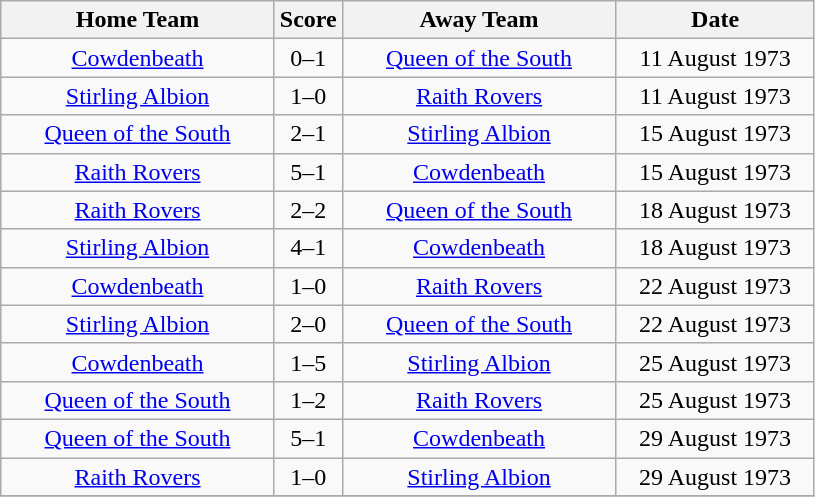<table class="wikitable" style="text-align:center;">
<tr>
<th width=175>Home Team</th>
<th width=20>Score</th>
<th width=175>Away Team</th>
<th width= 125>Date</th>
</tr>
<tr>
<td><a href='#'>Cowdenbeath</a></td>
<td>0–1</td>
<td><a href='#'>Queen of the South</a></td>
<td>11 August 1973</td>
</tr>
<tr>
<td><a href='#'>Stirling Albion</a></td>
<td>1–0</td>
<td><a href='#'>Raith Rovers</a></td>
<td>11 August 1973</td>
</tr>
<tr>
<td><a href='#'>Queen of the South</a></td>
<td>2–1</td>
<td><a href='#'>Stirling Albion</a></td>
<td>15 August 1973</td>
</tr>
<tr>
<td><a href='#'>Raith Rovers</a></td>
<td>5–1</td>
<td><a href='#'>Cowdenbeath</a></td>
<td>15 August 1973</td>
</tr>
<tr>
<td><a href='#'>Raith Rovers</a></td>
<td>2–2</td>
<td><a href='#'>Queen of the South</a></td>
<td>18 August 1973</td>
</tr>
<tr>
<td><a href='#'>Stirling Albion</a></td>
<td>4–1</td>
<td><a href='#'>Cowdenbeath</a></td>
<td>18 August 1973</td>
</tr>
<tr>
<td><a href='#'>Cowdenbeath</a></td>
<td>1–0</td>
<td><a href='#'>Raith Rovers</a></td>
<td>22 August 1973</td>
</tr>
<tr>
<td><a href='#'>Stirling Albion</a></td>
<td>2–0</td>
<td><a href='#'>Queen of the South</a></td>
<td>22 August 1973</td>
</tr>
<tr>
<td><a href='#'>Cowdenbeath</a></td>
<td>1–5</td>
<td><a href='#'>Stirling Albion</a></td>
<td>25 August 1973</td>
</tr>
<tr>
<td><a href='#'>Queen of the South</a></td>
<td>1–2</td>
<td><a href='#'>Raith Rovers</a></td>
<td>25 August 1973</td>
</tr>
<tr>
<td><a href='#'>Queen of the South</a></td>
<td>5–1</td>
<td><a href='#'>Cowdenbeath</a></td>
<td>29 August 1973</td>
</tr>
<tr>
<td><a href='#'>Raith Rovers</a></td>
<td>1–0</td>
<td><a href='#'>Stirling Albion</a></td>
<td>29 August 1973</td>
</tr>
<tr>
</tr>
</table>
